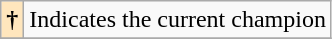<table class="wikitable">
<tr>
<th style="background-color:#FFE6BD">†</th>
<td>Indicates the current champion</td>
</tr>
<tr>
</tr>
</table>
